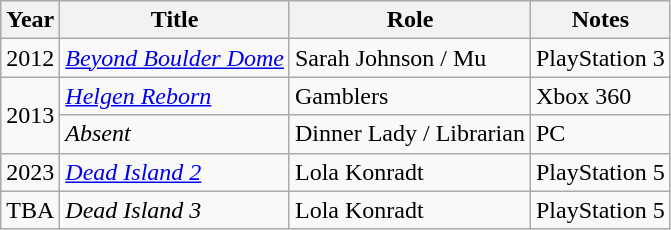<table class="wikitable sortable plainrowheaders">
<tr>
<th>Year</th>
<th>Title</th>
<th>Role</th>
<th class="unsortable">Notes</th>
</tr>
<tr>
<td>2012</td>
<td><em><a href='#'>Beyond Boulder Dome</a></em></td>
<td>Sarah Johnson / Mu</td>
<td>PlayStation 3</td>
</tr>
<tr>
<td rowspan="2">2013</td>
<td><em><a href='#'>Helgen Reborn</a></em></td>
<td>Gamblers</td>
<td>Xbox 360</td>
</tr>
<tr>
<td><em>Absent</em></td>
<td>Dinner Lady / Librarian</td>
<td>PC</td>
</tr>
<tr>
<td>2023</td>
<td><em><a href='#'>Dead Island 2</a></em></td>
<td>Lola Konradt</td>
<td>PlayStation 5</td>
</tr>
<tr>
<td>TBA</td>
<td><em>Dead Island 3</em></td>
<td>Lola Konradt</td>
<td>PlayStation 5</td>
</tr>
</table>
